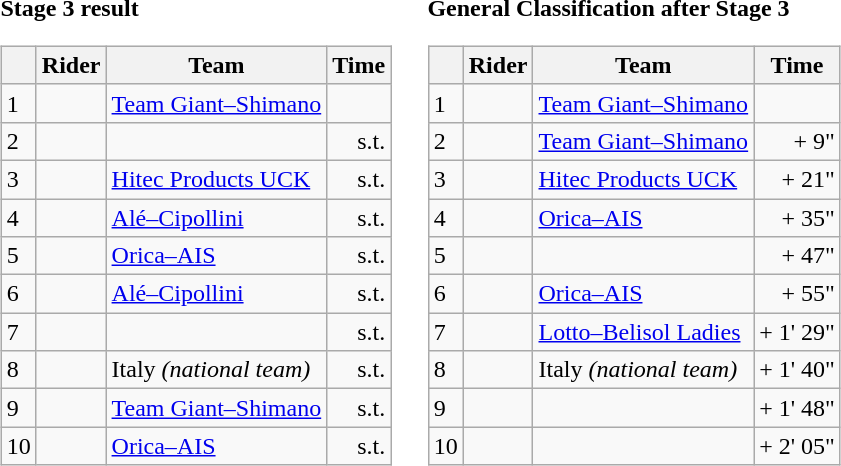<table>
<tr>
<td><strong>Stage 3 result</strong><br><table class="wikitable">
<tr>
<th></th>
<th>Rider</th>
<th>Team</th>
<th>Time</th>
</tr>
<tr>
<td>1</td>
<td> </td>
<td><a href='#'>Team Giant–Shimano</a></td>
<td align="right"></td>
</tr>
<tr>
<td>2</td>
<td></td>
<td></td>
<td align="right">s.t.</td>
</tr>
<tr>
<td>3</td>
<td></td>
<td><a href='#'>Hitec Products UCK</a></td>
<td align="right">s.t.</td>
</tr>
<tr>
<td>4</td>
<td></td>
<td><a href='#'>Alé–Cipollini</a></td>
<td align="right">s.t.</td>
</tr>
<tr>
<td>5</td>
<td></td>
<td><a href='#'>Orica–AIS</a></td>
<td align="right">s.t.</td>
</tr>
<tr>
<td>6</td>
<td></td>
<td><a href='#'>Alé–Cipollini</a></td>
<td align="right">s.t.</td>
</tr>
<tr>
<td>7</td>
<td></td>
<td></td>
<td align="right">s.t.</td>
</tr>
<tr>
<td>8</td>
<td></td>
<td>Italy <em>(national team)</em></td>
<td align="right">s.t.</td>
</tr>
<tr>
<td>9</td>
<td> </td>
<td><a href='#'>Team Giant–Shimano</a></td>
<td align="right">s.t.</td>
</tr>
<tr>
<td>10</td>
<td></td>
<td><a href='#'>Orica–AIS</a></td>
<td align="right">s.t.</td>
</tr>
</table>
</td>
<td></td>
<td><strong>General Classification after Stage 3</strong><br><table class="wikitable">
<tr>
<th></th>
<th>Rider</th>
<th>Team</th>
<th>Time</th>
</tr>
<tr>
<td>1</td>
<td> </td>
<td><a href='#'>Team Giant–Shimano</a></td>
<td align="right"></td>
</tr>
<tr>
<td>2</td>
<td> </td>
<td><a href='#'>Team Giant–Shimano</a></td>
<td align="right">+ 9"</td>
</tr>
<tr>
<td>3</td>
<td></td>
<td><a href='#'>Hitec Products UCK</a></td>
<td align="right">+ 21"</td>
</tr>
<tr>
<td>4</td>
<td></td>
<td><a href='#'>Orica–AIS</a></td>
<td align="right">+ 35"</td>
</tr>
<tr>
<td>5</td>
<td></td>
<td></td>
<td align="right">+ 47"</td>
</tr>
<tr>
<td>6</td>
<td></td>
<td><a href='#'>Orica–AIS</a></td>
<td align="right">+ 55"</td>
</tr>
<tr>
<td>7</td>
<td></td>
<td><a href='#'>Lotto–Belisol Ladies</a></td>
<td align="right">+ 1' 29"</td>
</tr>
<tr>
<td>8</td>
<td></td>
<td>Italy <em>(national team)</em></td>
<td align="right">+ 1' 40"</td>
</tr>
<tr>
<td>9</td>
<td></td>
<td></td>
<td align="right">+ 1' 48"</td>
</tr>
<tr>
<td>10</td>
<td></td>
<td></td>
<td align="right">+ 2' 05"</td>
</tr>
</table>
</td>
</tr>
</table>
